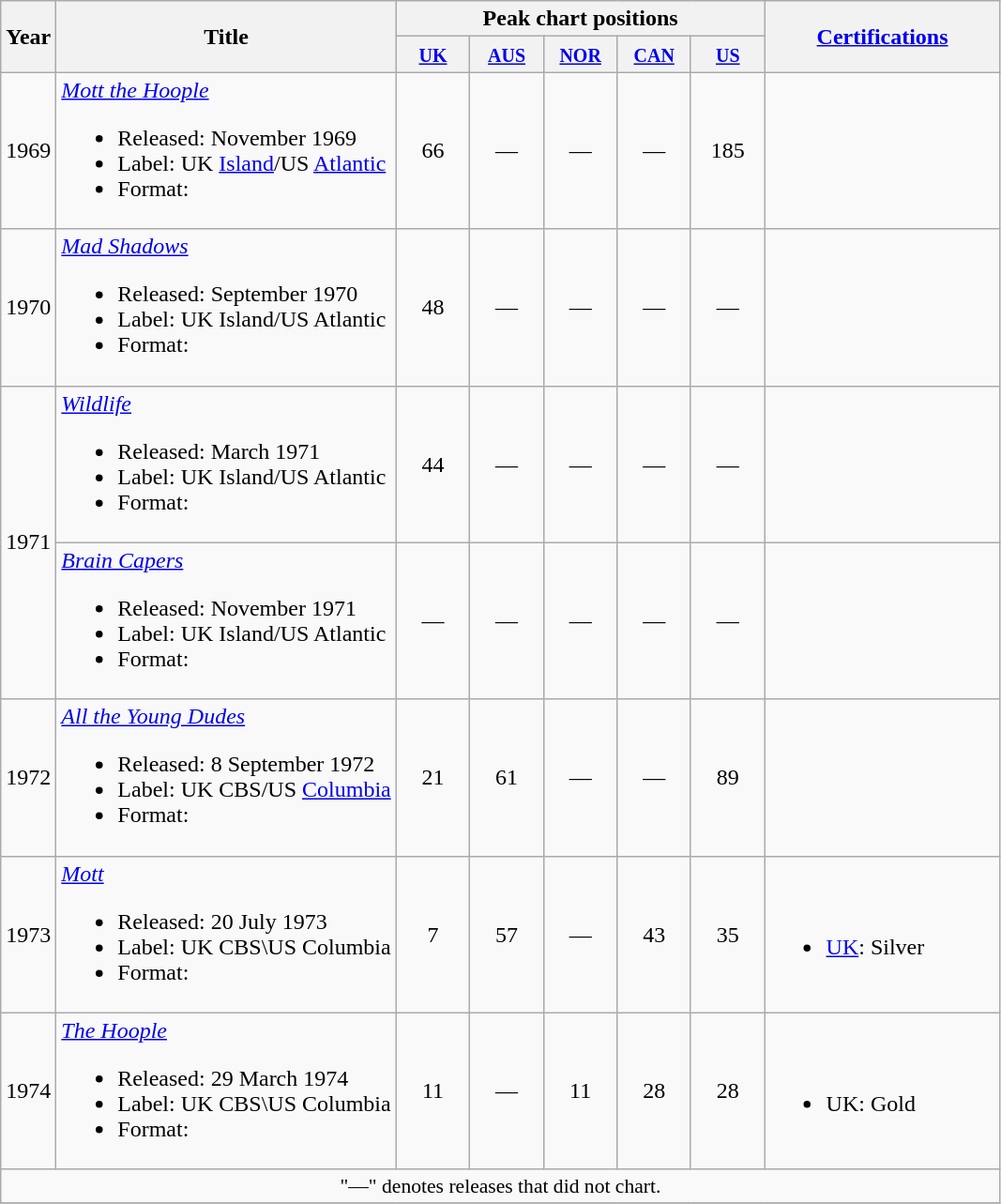<table class="wikitable" style="text-align:center;">
<tr>
<th rowspan="2">Year</th>
<th rowspan="2" ">Title</th>
<th colspan="5">Peak chart positions</th>
<th rowspan="2" style="width:10em;"><a href='#'>Certifications</a></th>
</tr>
<tr>
<th width="45"><small><a href='#'>UK</a></small><br></th>
<th width="45"><small><a href='#'>AUS</a></small><br></th>
<th width="45"><small><a href='#'>NOR</a></small><br></th>
<th width="45"><small><a href='#'>CAN</a></small><br></th>
<th width="45"><small><a href='#'>US</a></small><br></th>
</tr>
<tr>
<td>1969</td>
<td align="left"><em><a href='#'>Mott the Hoople</a></em><br><ul><li>Released: November 1969</li><li>Label: UK <a href='#'>Island</a>/US <a href='#'>Atlantic</a></li><li>Format:</li></ul></td>
<td>66</td>
<td>—</td>
<td>—</td>
<td>—</td>
<td>185</td>
<td></td>
</tr>
<tr>
<td>1970</td>
<td align="left"><em><a href='#'>Mad Shadows</a></em><br><ul><li>Released: September 1970</li><li>Label: UK Island/US Atlantic</li><li>Format:</li></ul></td>
<td>48</td>
<td>—</td>
<td>—</td>
<td>—</td>
<td>—</td>
<td></td>
</tr>
<tr>
<td rowspan="2">1971</td>
<td align="left"><em><a href='#'>Wildlife</a></em><br><ul><li>Released: March 1971</li><li>Label: UK Island/US Atlantic</li><li>Format:</li></ul></td>
<td>44</td>
<td>—</td>
<td>—</td>
<td>—</td>
<td>—</td>
<td></td>
</tr>
<tr>
<td align="left"><em><a href='#'>Brain Capers</a></em><br><ul><li>Released: November 1971</li><li>Label: UK Island/US Atlantic</li><li>Format:</li></ul></td>
<td>—</td>
<td>—</td>
<td>—</td>
<td>—</td>
<td>—</td>
<td></td>
</tr>
<tr>
<td>1972</td>
<td align="left"><em><a href='#'>All the Young Dudes</a></em><br><ul><li>Released: 8 September 1972</li><li>Label: UK CBS/US <a href='#'>Columbia</a></li><li>Format:</li></ul></td>
<td>21</td>
<td>61</td>
<td>—</td>
<td>—</td>
<td>89</td>
<td></td>
</tr>
<tr>
<td>1973</td>
<td align="left"><em><a href='#'>Mott</a></em><br><ul><li>Released: 20 July 1973</li><li>Label: UK CBS\US Columbia</li><li>Format:</li></ul></td>
<td>7</td>
<td>57</td>
<td>—</td>
<td>43</td>
<td>35</td>
<td align="left"><br><ul><li><a href='#'>UK</a>: Silver</li></ul></td>
</tr>
<tr ->
<td>1974</td>
<td align="left"><em><a href='#'>The Hoople</a></em><br><ul><li>Released: 29 March 1974</li><li>Label: UK CBS\US Columbia</li><li>Format:</li></ul></td>
<td>11</td>
<td>—</td>
<td>11</td>
<td>28</td>
<td>28</td>
<td align="left"><br><ul><li>UK: Gold</li></ul></td>
</tr>
<tr>
<td align="center" colspan="11" style="font-size:90%">"—" denotes releases that did not chart.</td>
</tr>
<tr>
</tr>
</table>
